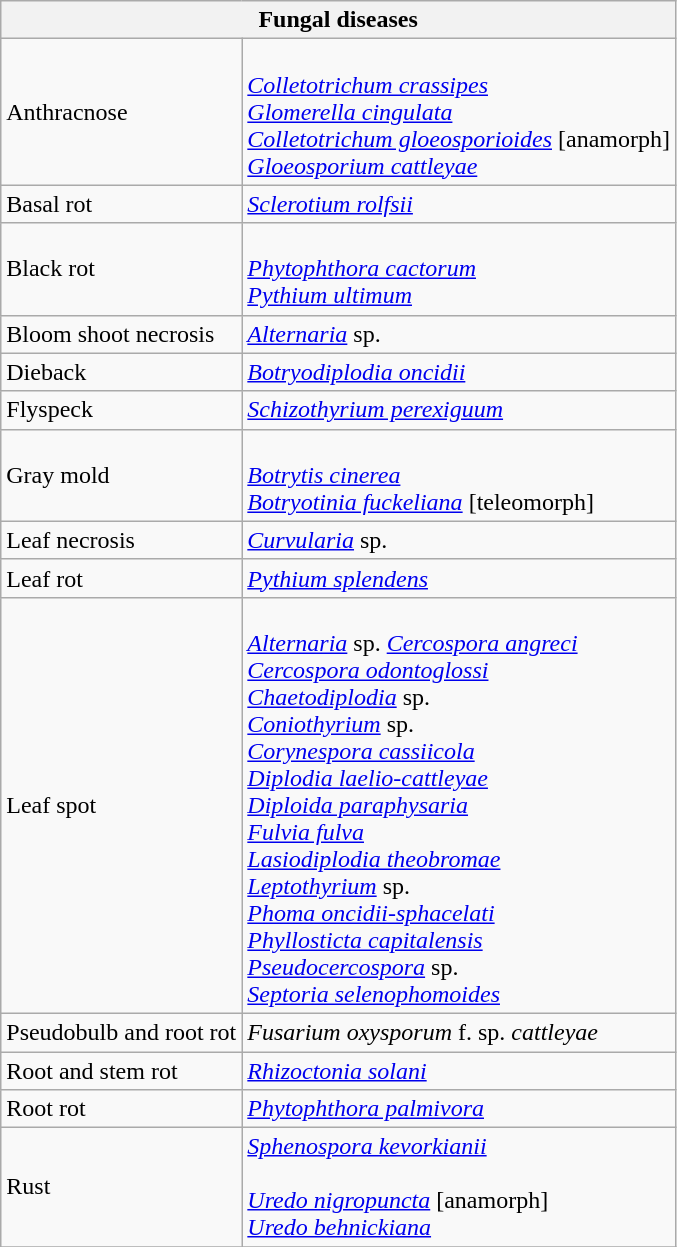<table class="wikitable" style="clear">
<tr>
<th colspan=2><strong>Fungal diseases</strong><br></th>
</tr>
<tr>
<td>Anthracnose</td>
<td><br><em><a href='#'>Colletotrichum crassipes</a></em><br>
<em><a href='#'>Glomerella cingulata</a></em><br>
<em><a href='#'>Colletotrichum gloeosporioides</a></em> [anamorph] <br>
<em><a href='#'>Gloeosporium cattleyae</a></em></td>
</tr>
<tr>
<td>Basal rot</td>
<td><em><a href='#'>Sclerotium rolfsii</a></em></td>
</tr>
<tr>
<td>Black rot</td>
<td><br><em><a href='#'>Phytophthora cactorum</a></em><br>
<em><a href='#'>Pythium ultimum</a></em></td>
</tr>
<tr>
<td>Bloom shoot necrosis</td>
<td><em><a href='#'>Alternaria</a></em> sp.</td>
</tr>
<tr>
<td>Dieback</td>
<td><em><a href='#'>Botryodiplodia oncidii</a></em></td>
</tr>
<tr>
<td>Flyspeck</td>
<td><em><a href='#'>Schizothyrium perexiguum</a></em></td>
</tr>
<tr>
<td>Gray mold</td>
<td><br><em><a href='#'>Botrytis cinerea</a></em><br>
<em><a href='#'>Botryotinia fuckeliana</a></em> [teleomorph]</td>
</tr>
<tr>
<td>Leaf necrosis</td>
<td><em><a href='#'>Curvularia</a></em> sp.</td>
</tr>
<tr>
<td>Leaf rot</td>
<td><em><a href='#'>Pythium splendens</a></em></td>
</tr>
<tr>
<td>Leaf spot</td>
<td><br><em><a href='#'>Alternaria</a></em> sp. 
<em><a href='#'>Cercospora angreci</a></em><br>
<em><a href='#'>Cercospora odontoglossi</a></em><br>
<em><a href='#'>Chaetodiplodia</a></em> sp.<br> 
<em><a href='#'>Coniothyrium</a></em> sp. <br>
<em><a href='#'>Corynespora cassiicola</a></em><br>
<em><a href='#'>Diplodia laelio-cattleyae</a></em><br>
<em><a href='#'>Diploida paraphysaria</a></em><br> 
<em><a href='#'>Fulvia fulva</a></em><br>
<em><a href='#'>Lasiodiplodia theobromae</a></em><br>
<em><a href='#'>Leptothyrium</a></em> sp. <br>
<em><a href='#'>Phoma oncidii-sphacelati</a></em><br>
<em><a href='#'>Phyllosticta capitalensis</a></em><br>
<em><a href='#'>Pseudocercospora</a></em> sp. <br>
<em><a href='#'>Septoria selenophomoides</a></em></td>
</tr>
<tr>
<td>Pseudobulb and root rot</td>
<td><em>Fusarium oxysporum</em> f. sp. <em>cattleyae</em></td>
</tr>
<tr>
<td>Root and stem rot</td>
<td><em><a href='#'>Rhizoctonia solani</a></em></td>
</tr>
<tr>
<td>Root rot</td>
<td><em><a href='#'>Phytophthora palmivora</a></em></td>
</tr>
<tr>
<td>Rust</td>
<td><em><a href='#'>Sphenospora kevorkianii</a></em><br><br><em><a href='#'>Uredo nigropuncta</a></em> [anamorph] <br>
<em><a href='#'>Uredo behnickiana</a></em></td>
</tr>
<tr>
</tr>
</table>
